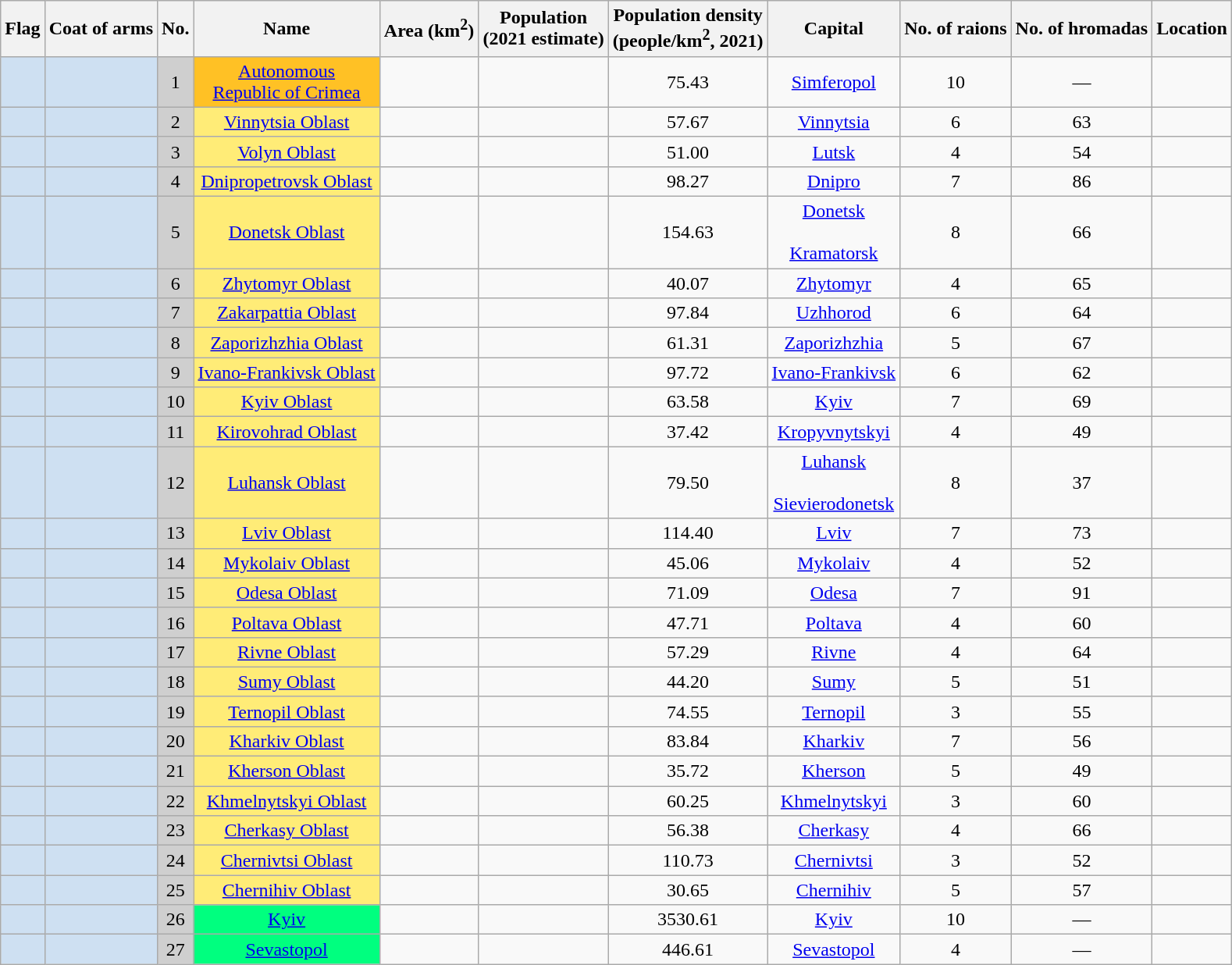<table class="wikitable sortable" style="text-align:center">
<tr>
<th>Flag</th>
<th>Coat of arms</th>
<th>No.</th>
<th>Name</th>
<th>Area (km<sup>2</sup>)</th>
<th>Population<br>(2021 estimate)</th>
<th>Population density<br>(people/km<sup>2</sup>, 2021)</th>
<th>Capital</th>
<th>No. of raions</th>
<th>No. of hromadas</th>
<th>Location</th>
</tr>
<tr>
<td style="background:#CEE0F2; color:black"></td>
<td style="background:#CEE0F2; color:black"></td>
<td style="background:#CFCFCF; color:black">1</td>
<td style="background:#FFC125; color:black"><a href='#'>Autonomous<br>Republic of Crimea</a></td>
<td></td>
<td></td>
<td>75.43</td>
<td><a href='#'>Simferopol</a></td>
<td>10</td>
<td>—</td>
<td></td>
</tr>
<tr>
<td style="background:#CEE0F2; color:black"></td>
<td style="background:#CEE0F2; color:black"></td>
<td style="background:#CFCFCF; color:black">2</td>
<td style="background:#FFEC77; color:black"><a href='#'>Vinnytsia Oblast</a></td>
<td></td>
<td></td>
<td>57.67</td>
<td><a href='#'>Vinnytsia</a></td>
<td>6</td>
<td>63</td>
<td></td>
</tr>
<tr>
<td style="background:#CEE0F2; color:black"></td>
<td style="background:#CEE0F2; color:black"></td>
<td style="background:#CFCFCF; color:black">3</td>
<td style="background:#FFEC77; color:black"><a href='#'>Volyn Oblast</a></td>
<td></td>
<td></td>
<td>51.00</td>
<td><a href='#'>Lutsk</a></td>
<td>4</td>
<td>54</td>
<td></td>
</tr>
<tr>
<td style="background:#CEE0F2; color:black"></td>
<td style="background:#CEE0F2; color:black"></td>
<td style="background:#CFCFCF; color:black">4</td>
<td style="background:#FFEC77; color:black"><a href='#'>Dnipropetrovsk Oblast</a></td>
<td></td>
<td></td>
<td>98.27</td>
<td><a href='#'>Dnipro</a></td>
<td>7</td>
<td>86</td>
<td></td>
</tr>
<tr>
<td style="background:#CEE0F2; color:black"></td>
<td style="background:#CEE0F2; color:black"></td>
<td style="background:#CFCFCF; color:black">5</td>
<td style="background:#FFEC77; color:black"><a href='#'>Donetsk Oblast</a></td>
<td></td>
<td></td>
<td>154.63</td>
<td><a href='#'>Donetsk</a><br><br><a href='#'>Kramatorsk</a><br></td>
<td>8</td>
<td>66</td>
<td></td>
</tr>
<tr>
<td style="background:#CEE0F2; color:black"></td>
<td style="background:#CEE0F2; color:black"></td>
<td style="background:#CFCFCF; color:black">6</td>
<td style="background:#FFEC77; color:black"><a href='#'>Zhytomyr Oblast</a></td>
<td></td>
<td></td>
<td>40.07</td>
<td><a href='#'>Zhytomyr</a></td>
<td>4</td>
<td>65</td>
<td></td>
</tr>
<tr>
<td style="background:#CEE0F2; color:black"></td>
<td style="background:#CEE0F2; color:black"></td>
<td style="background:#CFCFCF; color:black">7</td>
<td style="background:#FFEC77; color:black"><a href='#'>Zakarpattia Oblast</a></td>
<td></td>
<td></td>
<td>97.84</td>
<td><a href='#'>Uzhhorod</a></td>
<td>6</td>
<td>64</td>
<td></td>
</tr>
<tr>
<td style="background:#CEE0F2; color:black"></td>
<td style="background:#CEE0F2; color:black"></td>
<td style="background:#CFCFCF; color:black">8</td>
<td style="background:#FFEC77; color:black"><a href='#'>Zaporizhzhia Oblast</a></td>
<td></td>
<td></td>
<td>61.31</td>
<td><a href='#'>Zaporizhzhia</a></td>
<td>5</td>
<td>67</td>
<td></td>
</tr>
<tr>
<td style="background:#CEE0F2; color:black"></td>
<td style="background:#CEE0F2; color:black"></td>
<td style="background:#CFCFCF; color:black">9</td>
<td style="background:#FFEC77; color:black"><a href='#'>Ivano-Frankivsk Oblast</a></td>
<td></td>
<td></td>
<td>97.72</td>
<td><a href='#'>Ivano-Frankivsk</a></td>
<td>6</td>
<td>62</td>
<td></td>
</tr>
<tr>
<td style="background:#CEE0F2; color:black"></td>
<td style="background:#CEE0F2; color:black"></td>
<td style="background:#CFCFCF; color:black">10</td>
<td style="background:#FFEC77; color:black"><a href='#'>Kyiv Oblast</a></td>
<td></td>
<td></td>
<td>63.58</td>
<td><a href='#'>Kyiv</a></td>
<td>7</td>
<td>69</td>
<td></td>
</tr>
<tr>
<td style="background:#CEE0F2; color:black"></td>
<td style="background:#CEE0F2; color:black"></td>
<td style="background:#CFCFCF; color:black">11</td>
<td style="background:#FFEC77; color:black"><a href='#'>Kirovohrad Oblast</a></td>
<td></td>
<td></td>
<td>37.42</td>
<td><a href='#'>Kropyvnytskyi</a></td>
<td>4</td>
<td>49</td>
<td></td>
</tr>
<tr>
<td style="background:#CEE0F2; color:black"></td>
<td style="background:#CEE0F2; color:black"></td>
<td style="background:#CFCFCF; color:black">12</td>
<td style="background:#FFEC77; color:black"><a href='#'>Luhansk Oblast</a></td>
<td></td>
<td></td>
<td>79.50</td>
<td><a href='#'>Luhansk</a><br><br><a href='#'>Sievierodonetsk</a><br></td>
<td>8</td>
<td>37</td>
<td></td>
</tr>
<tr>
<td style="background:#CEE0F2; color:black"></td>
<td style="background:#CEE0F2; color:black"></td>
<td style="background:#CFCFCF; color:black">13</td>
<td style="background:#FFEC77; color:black"><a href='#'>Lviv Oblast</a></td>
<td></td>
<td></td>
<td>114.40</td>
<td><a href='#'>Lviv</a></td>
<td>7</td>
<td>73</td>
<td></td>
</tr>
<tr>
<td style="background:#CEE0F2; color:black"></td>
<td style="background:#CEE0F2; color:black"></td>
<td style="background:#CFCFCF; color:black">14</td>
<td style="background:#FFEC77; color:black"><a href='#'>Mykolaiv Oblast</a></td>
<td></td>
<td></td>
<td>45.06</td>
<td><a href='#'>Mykolaiv</a></td>
<td>4</td>
<td>52</td>
<td></td>
</tr>
<tr>
<td style="background:#CEE0F2; color:black"></td>
<td style="background:#CEE0F2; color:black"></td>
<td style="background:#CFCFCF; color:black">15</td>
<td style="background:#FFEC77; color:black"><a href='#'>Odesa Oblast</a></td>
<td></td>
<td></td>
<td>71.09</td>
<td><a href='#'>Odesa</a></td>
<td>7</td>
<td>91</td>
<td></td>
</tr>
<tr>
<td style="background:#CEE0F2; color:black"></td>
<td style="background:#CEE0F2; color:black"></td>
<td style="background:#CFCFCF; color:black">16</td>
<td style="background:#FFEC77; color:black"><a href='#'>Poltava Oblast</a></td>
<td></td>
<td></td>
<td>47.71</td>
<td><a href='#'>Poltava</a></td>
<td>4</td>
<td>60</td>
<td></td>
</tr>
<tr>
<td style="background:#CEE0F2; color:black"></td>
<td style="background:#CEE0F2; color:black"></td>
<td style="background:#CFCFCF; color:black">17</td>
<td style="background:#FFEC77; color:black"><a href='#'>Rivne Oblast</a></td>
<td></td>
<td></td>
<td>57.29</td>
<td><a href='#'>Rivne</a></td>
<td>4</td>
<td>64</td>
<td></td>
</tr>
<tr>
<td style="background:#CEE0F2; color:black"></td>
<td style="background:#CEE0F2; color:black"></td>
<td style="background:#CFCFCF; color:black">18</td>
<td style="background:#FFEC77; color:black"><a href='#'>Sumy Oblast</a></td>
<td></td>
<td></td>
<td>44.20</td>
<td><a href='#'>Sumy</a></td>
<td>5</td>
<td>51</td>
<td></td>
</tr>
<tr>
<td style="background:#CEE0F2; color:black"></td>
<td style="background:#CEE0F2; color:black"></td>
<td style="background:#CFCFCF; color:black">19</td>
<td style="background:#FFEC77; color:black"><a href='#'>Ternopil Oblast</a></td>
<td></td>
<td></td>
<td>74.55</td>
<td><a href='#'>Ternopil</a></td>
<td>3</td>
<td>55</td>
<td></td>
</tr>
<tr>
<td style="background:#CEE0F2; color:black"></td>
<td style="background:#CEE0F2; color:black"></td>
<td style="background:#CFCFCF; color:black">20</td>
<td style="background:#FFEC77; color:black"><a href='#'>Kharkiv Oblast</a></td>
<td></td>
<td></td>
<td>83.84</td>
<td><a href='#'>Kharkiv</a></td>
<td>7</td>
<td>56</td>
<td></td>
</tr>
<tr>
<td style="background:#CEE0F2; color:black"></td>
<td style="background:#CEE0F2; color:black"></td>
<td style="background:#CFCFCF; color:black">21</td>
<td style="background:#FFEC77; color:black"><a href='#'>Kherson Oblast</a></td>
<td></td>
<td></td>
<td>35.72</td>
<td><a href='#'>Kherson</a></td>
<td>5</td>
<td>49</td>
<td></td>
</tr>
<tr>
<td style="background:#CEE0F2; color:black"></td>
<td style="background:#CEE0F2; color:black"></td>
<td style="background:#CFCFCF; color:black">22</td>
<td style="background:#FFEC77; color:black"><a href='#'>Khmelnytskyi Oblast</a></td>
<td></td>
<td></td>
<td>60.25</td>
<td><a href='#'>Khmelnytskyi</a></td>
<td>3</td>
<td>60</td>
<td></td>
</tr>
<tr>
<td style="background:#CEE0F2; color:black"></td>
<td style="background:#CEE0F2; color:black"></td>
<td style="background:#CFCFCF; color:black">23</td>
<td style="background:#FFEC77; color:black"><a href='#'>Cherkasy Oblast</a></td>
<td></td>
<td></td>
<td>56.38</td>
<td><a href='#'>Cherkasy</a></td>
<td>4</td>
<td>66</td>
<td></td>
</tr>
<tr>
<td style="background:#CEE0F2; color:black"></td>
<td style="background:#CEE0F2; color:black"></td>
<td style="background:#CFCFCF; color:black">24</td>
<td style="background:#FFEC77; color:black"><a href='#'>Chernivtsi Oblast</a></td>
<td></td>
<td></td>
<td>110.73</td>
<td><a href='#'>Chernivtsi</a></td>
<td>3</td>
<td>52</td>
<td></td>
</tr>
<tr>
<td style="background:#CEE0F2; color:black"></td>
<td style="background:#CEE0F2; color:black"></td>
<td style="background:#CFCFCF; color:black">25</td>
<td style="background:#FFEC77; color:black"><a href='#'>Chernihiv Oblast</a></td>
<td></td>
<td></td>
<td>30.65</td>
<td><a href='#'>Chernihiv</a></td>
<td>5</td>
<td>57</td>
<td></td>
</tr>
<tr>
<td style="background:#CEE0F2; color:black"></td>
<td style="background:#CEE0F2; color:black"></td>
<td style="background:#CFCFCF; color:black">26</td>
<td style="background:#00FF7F; color:black"><a href='#'>Kyiv</a></td>
<td></td>
<td></td>
<td>3530.61</td>
<td><a href='#'>Kyiv</a></td>
<td>10</td>
<td>—</td>
<td></td>
</tr>
<tr>
<td style="background:#CEE0F2; color:black"></td>
<td style="background:#CEE0F2; color:black"></td>
<td style="background:#CFCFCF; color:black">27</td>
<td style="background:#00FF7F; color:black"><a href='#'>Sevastopol</a></td>
<td></td>
<td></td>
<td>446.61</td>
<td><a href='#'>Sevastopol</a></td>
<td>4</td>
<td>—</td>
<td></td>
</tr>
</table>
